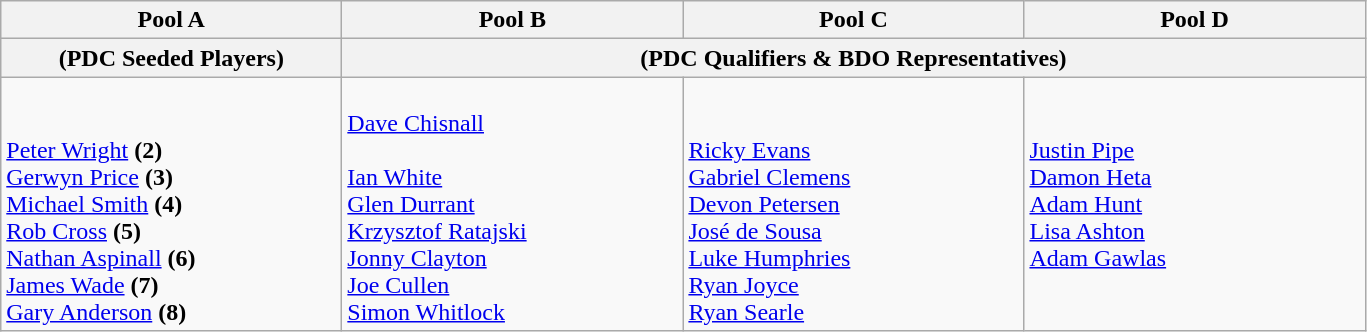<table class="wikitable">
<tr>
<th width=220>Pool A</th>
<th width=220>Pool B</th>
<th width=220>Pool C</th>
<th width=220>Pool D</th>
</tr>
<tr>
<th>(PDC Seeded Players)</th>
<th colspan=3>(PDC Qualifiers & BDO Representatives)</th>
</tr>
<tr>
<td valign="top"><br><br>
 <a href='#'>Peter Wright</a> <strong>(2)</strong><br>
 <a href='#'>Gerwyn Price</a> <strong>(3)</strong><br>
 <a href='#'>Michael Smith</a> <strong>(4)</strong><br>
 <a href='#'>Rob Cross</a> <strong>(5)</strong><br>
 <a href='#'>Nathan Aspinall</a> <strong>(6)</strong><br>
 <a href='#'>James Wade</a> <strong>(7)</strong><br>
 <a href='#'>Gary Anderson</a> <strong>(8)</strong></td>
<td valign="top"><br> <a href='#'>Dave Chisnall</a> <br>
<br>
 <a href='#'>Ian White</a> <br>
 <a href='#'>Glen Durrant</a><br>
 <a href='#'>Krzysztof Ratajski</a> <br>
 <a href='#'>Jonny Clayton</a><br>
 <a href='#'>Joe Cullen</a><br>
 <a href='#'>Simon Whitlock</a> <br></td>
<td valign= "top"><br> <br>
 <a href='#'>Ricky Evans</a> <br>
 <a href='#'>Gabriel Clemens</a> <br>
 <a href='#'>Devon Petersen</a><br>
 <a href='#'>José de Sousa</a><br>
 <a href='#'>Luke Humphries</a><br>
 <a href='#'>Ryan Joyce</a> <br>
 <a href='#'>Ryan Searle</a> <br></td>
<td valign="top"><br> <br>
 <a href='#'>Justin Pipe</a> <br>
 <a href='#'>Damon Heta</a><br>
 <a href='#'>Adam Hunt</a> <br>
 <a href='#'>Lisa Ashton</a><br>
 <a href='#'>Adam Gawlas</a><br>
<br>
</td>
</tr>
</table>
